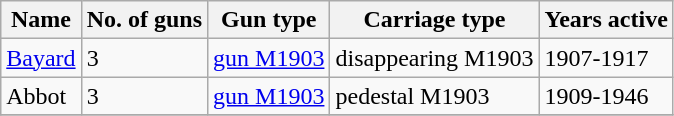<table class="wikitable">
<tr>
<th>Name</th>
<th>No. of guns</th>
<th>Gun type</th>
<th>Carriage type</th>
<th>Years active</th>
</tr>
<tr>
<td><a href='#'>Bayard</a></td>
<td>3</td>
<td><a href='#'> gun M1903</a></td>
<td>disappearing M1903</td>
<td>1907-1917</td>
</tr>
<tr>
<td>Abbot</td>
<td>3</td>
<td><a href='#'> gun M1903</a></td>
<td>pedestal M1903</td>
<td>1909-1946</td>
</tr>
<tr>
</tr>
</table>
